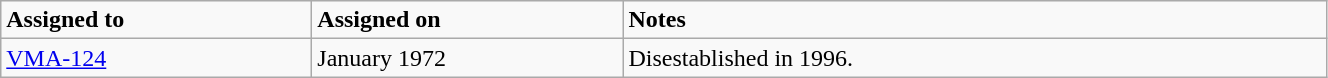<table class="wikitable" style="width: 70%;">
<tr>
<td style="width: 200px;"><strong>Assigned to</strong></td>
<td style="width: 200px;"><strong>Assigned on</strong></td>
<td><strong>Notes</strong></td>
</tr>
<tr>
<td><a href='#'>VMA-124</a></td>
<td>January 1972</td>
<td>Disestablished in 1996.</td>
</tr>
</table>
